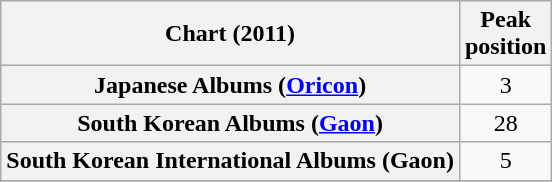<table class="wikitable plainrowheaders" style="text-align:center">
<tr>
<th scope="col">Chart (2011)</th>
<th scope="col">Peak<br>position</th>
</tr>
<tr>
<th scope="row">Japanese Albums (<a href='#'>Oricon</a>)</th>
<td>3</td>
</tr>
<tr>
<th scope="row">South Korean Albums (<a href='#'>Gaon</a>)</th>
<td>28</td>
</tr>
<tr>
<th scope="row">South Korean International Albums (Gaon)</th>
<td>5</td>
</tr>
<tr>
</tr>
</table>
